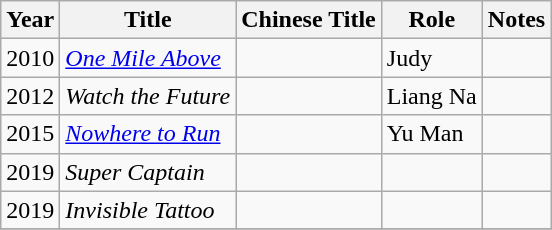<table class="wikitable">
<tr>
<th>Year</th>
<th>Title</th>
<th>Chinese Title</th>
<th>Role</th>
<th>Notes</th>
</tr>
<tr>
<td>2010</td>
<td><em><a href='#'>One Mile Above</a></em></td>
<td></td>
<td>Judy</td>
<td></td>
</tr>
<tr>
<td>2012</td>
<td><em>Watch the Future</em></td>
<td></td>
<td>Liang Na</td>
<td></td>
</tr>
<tr>
<td>2015</td>
<td><em><a href='#'>Nowhere to Run</a></em></td>
<td></td>
<td>Yu Man</td>
<td></td>
</tr>
<tr>
<td>2019</td>
<td><em>Super Captain</em></td>
<td></td>
<td></td>
<td></td>
</tr>
<tr>
<td>2019</td>
<td><em>Invisible Tattoo</em></td>
<td></td>
<td></td>
<td></td>
</tr>
<tr>
</tr>
</table>
